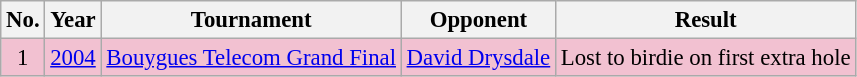<table class="wikitable" style="font-size:95%;">
<tr>
<th>No.</th>
<th>Year</th>
<th>Tournament</th>
<th>Opponent</th>
<th>Result</th>
</tr>
<tr style="background:#F2C1D1;">
<td align=center>1</td>
<td><a href='#'>2004</a></td>
<td><a href='#'>Bouygues Telecom Grand Final</a></td>
<td> <a href='#'>David Drysdale</a></td>
<td>Lost to birdie on first extra hole</td>
</tr>
</table>
